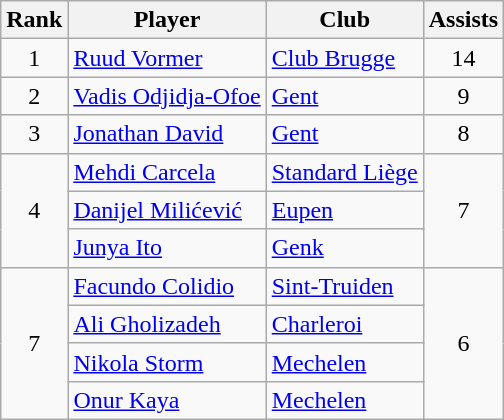<table class="wikitable" style="text-align: center;">
<tr>
<th>Rank</th>
<th>Player</th>
<th>Club</th>
<th>Assists</th>
</tr>
<tr>
<td>1</td>
<td style="text-align: left;"> <a href='#'>Ruud Vormer</a></td>
<td style="text-align: left;"><a href='#'>Club Brugge</a></td>
<td>14</td>
</tr>
<tr>
<td>2</td>
<td style="text-align: left;"> <a href='#'>Vadis Odjidja-Ofoe</a></td>
<td style="text-align: left;"><a href='#'>Gent</a></td>
<td>9</td>
</tr>
<tr>
<td>3</td>
<td style="text-align: left;"> <a href='#'>Jonathan David</a></td>
<td style="text-align: left;"><a href='#'>Gent</a></td>
<td>8</td>
</tr>
<tr>
<td rowspan="3">4</td>
<td style="text-align: left;"> <a href='#'>Mehdi Carcela</a></td>
<td style="text-align: left;"><a href='#'>Standard Liège</a></td>
<td rowspan="3">7</td>
</tr>
<tr>
<td style="text-align: left;"> <a href='#'>Danijel Milićević</a></td>
<td style="text-align: left;"><a href='#'>Eupen</a></td>
</tr>
<tr>
<td style="text-align: left;"> <a href='#'>Junya Ito</a></td>
<td style="text-align: left;"><a href='#'>Genk</a></td>
</tr>
<tr>
<td rowspan="4">7</td>
<td style="text-align: left;"> <a href='#'>Facundo Colidio</a></td>
<td style="text-align: left;"><a href='#'>Sint-Truiden</a></td>
<td rowspan="4">6</td>
</tr>
<tr>
<td style="text-align: left;"> <a href='#'>Ali Gholizadeh</a></td>
<td style="text-align: left;"><a href='#'>Charleroi</a></td>
</tr>
<tr>
<td style="text-align: left;"> <a href='#'>Nikola Storm</a></td>
<td style="text-align: left;"><a href='#'>Mechelen</a></td>
</tr>
<tr>
<td style="text-align: left;"> <a href='#'>Onur Kaya</a></td>
<td style="text-align: left;"><a href='#'>Mechelen</a></td>
</tr>
</table>
